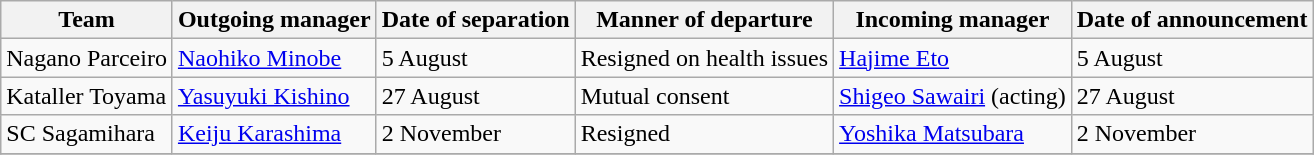<table class="wikitable sortable">
<tr>
<th>Team</th>
<th>Outgoing manager</th>
<th>Date of separation</th>
<th>Manner of departure</th>
<th>Incoming manager</th>
<th>Date of announcement</th>
</tr>
<tr>
<td>Nagano Parceiro</td>
<td> <a href='#'>Naohiko Minobe</a></td>
<td>5 August</td>
<td>Resigned on health issues</td>
<td> <a href='#'>Hajime Eto</a></td>
<td>5 August</td>
</tr>
<tr>
<td>Kataller Toyama</td>
<td> <a href='#'>Yasuyuki Kishino</a></td>
<td>27 August</td>
<td>Mutual consent</td>
<td> <a href='#'>Shigeo Sawairi</a> (acting)</td>
<td>27 August</td>
</tr>
<tr>
<td>SC Sagamihara</td>
<td> <a href='#'>Keiju Karashima</a></td>
<td>2 November</td>
<td>Resigned</td>
<td> <a href='#'>Yoshika Matsubara</a></td>
<td>2 November</td>
</tr>
<tr>
</tr>
</table>
